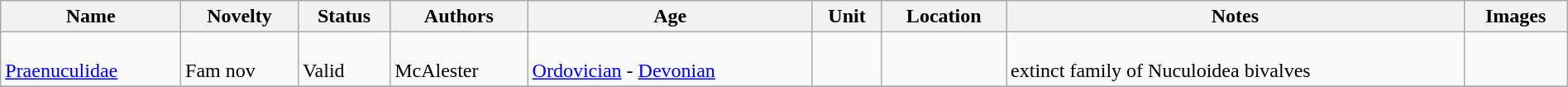<table class="wikitable sortable" align="center" width="100%">
<tr>
<th>Name</th>
<th>Novelty</th>
<th>Status</th>
<th>Authors</th>
<th>Age</th>
<th>Unit</th>
<th>Location</th>
<th>Notes</th>
<th>Images</th>
</tr>
<tr>
<td><br><a href='#'>Praenuculidae</a></td>
<td><br>Fam nov</td>
<td><br>Valid</td>
<td><br>McAlester</td>
<td><br><a href='#'>Ordovician</a> - <a href='#'>Devonian</a></td>
<td></td>
<td></td>
<td><br>extinct family of Nuculoidea bivalves</td>
<td></td>
</tr>
<tr>
</tr>
</table>
